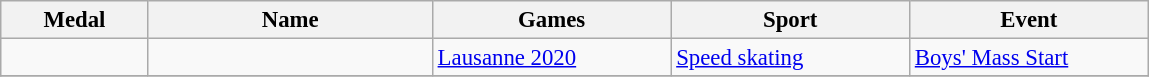<table class="wikitable sortable" style="font-size: 95%;">
<tr>
<th style="width:6em">Medal</th>
<th style="width:12em">Name</th>
<th style="width:10em">Games</th>
<th style="width:10em">Sport</th>
<th style="width:10em">Event</th>
</tr>
<tr>
<td></td>
<td></td>
<td> <a href='#'>Lausanne 2020</a></td>
<td> <a href='#'>Speed skating</a></td>
<td><a href='#'>Boys' Mass Start</a></td>
</tr>
<tr>
</tr>
</table>
